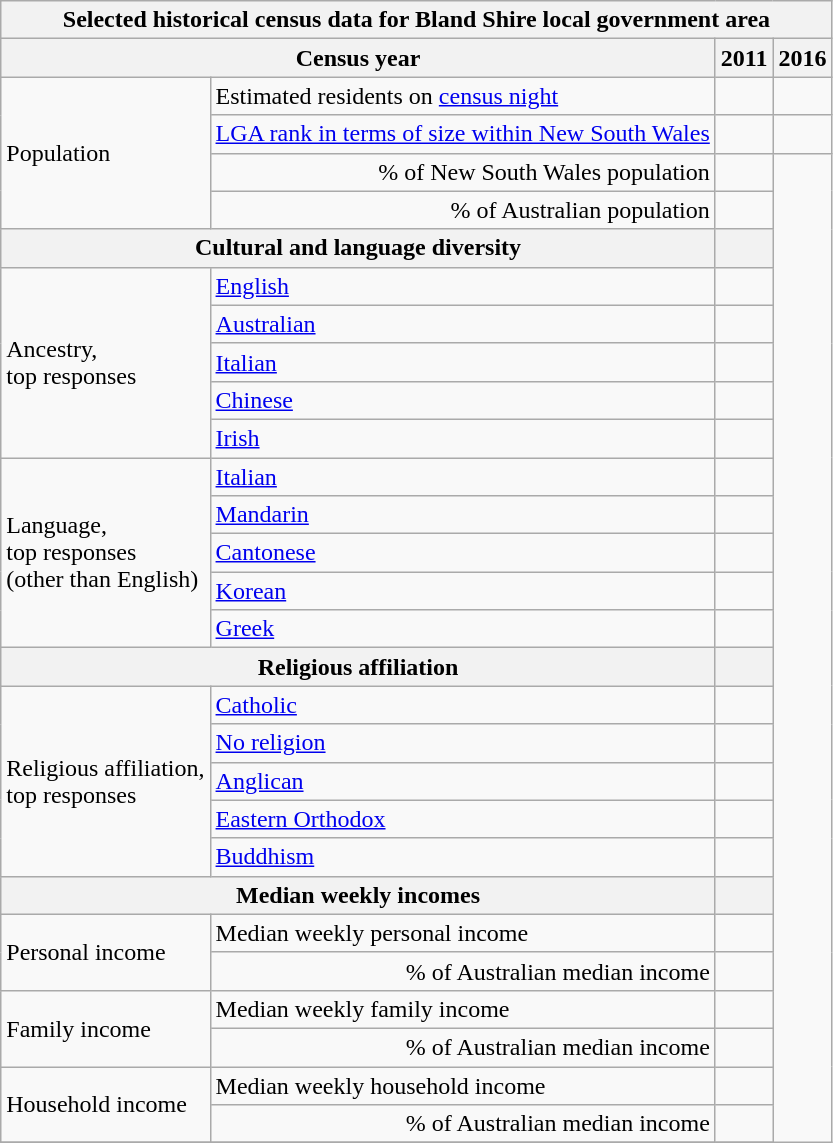<table class="wikitable">
<tr>
<th colspan=7>Selected historical census data for Bland Shire local government area</th>
</tr>
<tr>
<th colspan=3>Census year</th>
<th>2011</th>
<th>2016</th>
</tr>
<tr>
<td rowspan=4 colspan="2">Population</td>
<td>Estimated residents on <a href='#'>census night</a></td>
<td align="right"></td>
<td align="right"> </td>
</tr>
<tr>
<td align="right"><a href='#'>LGA rank in terms of size within New South Wales</a></td>
<td align="right"></td>
<td align="right"> </td>
</tr>
<tr>
<td align="right">% of New South Wales population</td>
<td align="right"></td>
</tr>
<tr>
<td align="right">% of Australian population</td>
<td align="right"></td>
</tr>
<tr>
<th colspan=3>Cultural and language diversity</th>
<th></th>
</tr>
<tr>
<td rowspan=5 colspan=2>Ancestry,<br>top responses</td>
<td><a href='#'>English</a></td>
<td align="right"></td>
</tr>
<tr>
<td><a href='#'>Australian</a></td>
<td align="right"></td>
</tr>
<tr>
<td><a href='#'>Italian</a></td>
<td align="right"></td>
</tr>
<tr>
<td><a href='#'>Chinese</a></td>
<td align="right"></td>
</tr>
<tr>
<td><a href='#'>Irish</a></td>
<td align="right"></td>
</tr>
<tr>
<td rowspan=5 colspan=2>Language,<br>top responses<br>(other than English)</td>
<td><a href='#'>Italian</a></td>
<td align="right"></td>
</tr>
<tr>
<td><a href='#'>Mandarin</a></td>
<td align="right"></td>
</tr>
<tr>
<td><a href='#'>Cantonese</a></td>
<td align="right"></td>
</tr>
<tr>
<td><a href='#'>Korean</a></td>
<td align="right"></td>
</tr>
<tr>
<td><a href='#'>Greek</a></td>
<td align="right"></td>
</tr>
<tr>
<th colspan=3>Religious affiliation</th>
<th></th>
</tr>
<tr>
<td rowspan=5 colspan=2>Religious affiliation,<br>top responses</td>
<td><a href='#'>Catholic</a></td>
<td align="right"></td>
</tr>
<tr>
<td><a href='#'>No religion</a></td>
<td align="right"></td>
</tr>
<tr>
<td><a href='#'>Anglican</a></td>
<td align="right"></td>
</tr>
<tr>
<td><a href='#'>Eastern Orthodox</a></td>
<td align="right"></td>
</tr>
<tr>
<td><a href='#'>Buddhism</a></td>
<td align="right"></td>
</tr>
<tr>
<th colspan=3>Median weekly incomes</th>
<th></th>
</tr>
<tr>
<td rowspan=2 colspan=2>Personal income</td>
<td>Median weekly personal income</td>
<td align="right"></td>
</tr>
<tr>
<td align="right">% of Australian median income</td>
<td align="right"></td>
</tr>
<tr>
<td rowspan=2 colspan=2>Family income</td>
<td>Median weekly family income</td>
<td align="right"></td>
</tr>
<tr>
<td align="right">% of Australian median income</td>
<td align="right"></td>
</tr>
<tr>
<td rowspan=2 colspan=2>Household income</td>
<td>Median weekly household income</td>
<td align="right"></td>
</tr>
<tr>
<td align="right">% of Australian median income</td>
<td align="right"></td>
</tr>
<tr>
</tr>
</table>
